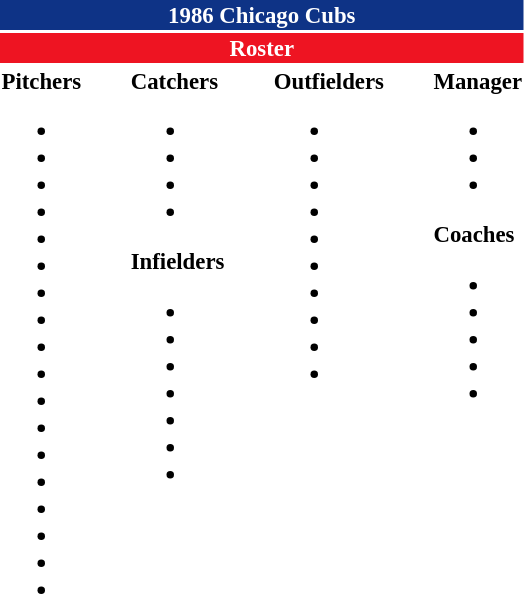<table class="toccolours" style="font-size: 95%;">
<tr>
<th colspan="10" style="background-color: #0e3386; color: #FFFFFF; text-align: center;">1986 Chicago Cubs</th>
</tr>
<tr>
<td colspan="10" style="background-color: #EE1422; color: #FFFFFF; text-align: center;"><strong>Roster</strong></td>
</tr>
<tr>
<td valign="top"><strong>Pitchers</strong><br><ul><li></li><li></li><li></li><li></li><li></li><li></li><li></li><li></li><li></li><li></li><li></li><li></li><li></li><li></li><li></li><li></li><li></li><li></li></ul></td>
<td width="25px"></td>
<td valign="top"><strong>Catchers</strong><br><ul><li></li><li></li><li></li><li></li></ul><strong>Infielders</strong><ul><li></li><li></li><li></li><li></li><li></li><li></li><li></li></ul></td>
<td width="25px"></td>
<td valign="top"><strong>Outfielders</strong><br><ul><li></li><li></li><li></li><li></li><li></li><li></li><li></li><li></li><li></li><li></li></ul></td>
<td width="25px"></td>
<td valign="top"><strong>Manager</strong><br><ul><li></li><li></li><li></li></ul><strong>Coaches</strong><ul><li></li><li></li><li></li><li></li><li></li></ul></td>
</tr>
</table>
